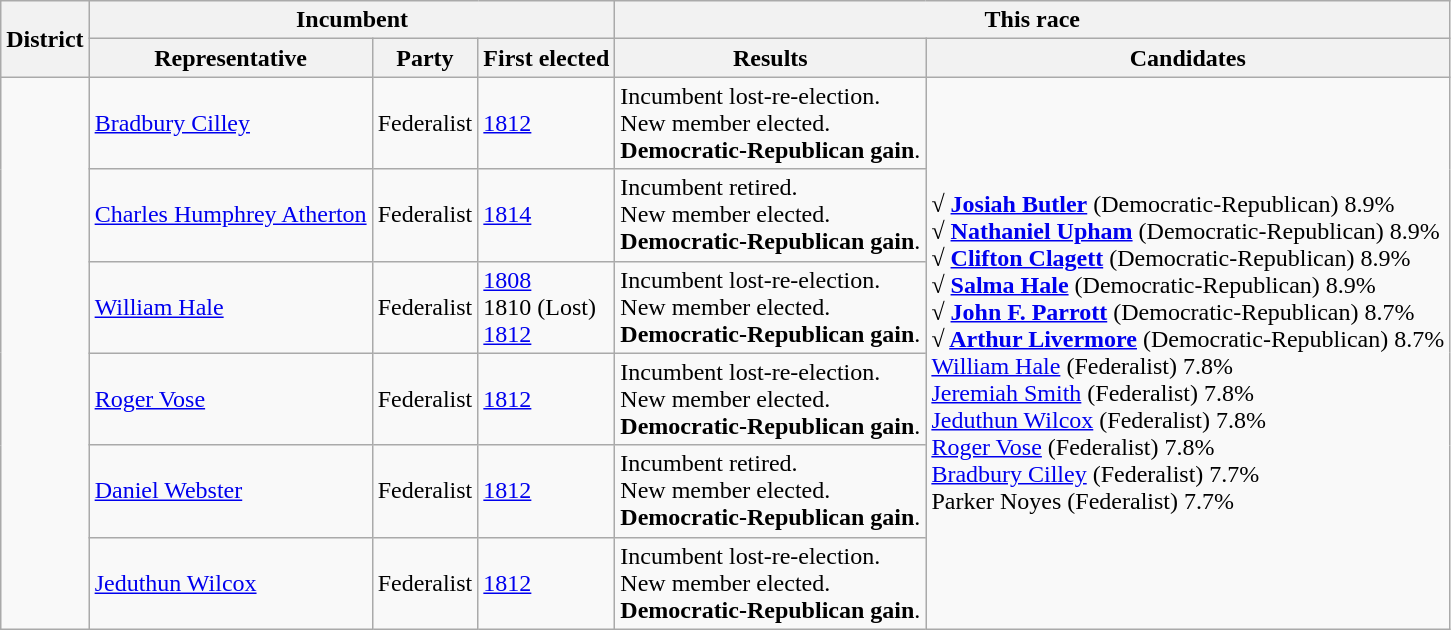<table class=wikitable>
<tr>
<th rowspan=2>District</th>
<th colspan=3>Incumbent</th>
<th colspan=2>This race</th>
</tr>
<tr>
<th>Representative</th>
<th>Party</th>
<th>First elected</th>
<th>Results</th>
<th>Candidates</th>
</tr>
<tr>
<td rowspan=6><br></td>
<td><a href='#'>Bradbury Cilley</a></td>
<td>Federalist</td>
<td><a href='#'>1812</a></td>
<td>Incumbent lost-re-election.<br>New member elected.<br><strong>Democratic-Republican gain</strong>.</td>
<td rowspan=6 nowrap><strong>√ <a href='#'>Josiah Butler</a></strong> (Democratic-Republican) 8.9%<br><strong>√ <a href='#'>Nathaniel Upham</a></strong> (Democratic-Republican) 8.9%<br><strong>√ <a href='#'>Clifton Clagett</a></strong> (Democratic-Republican) 8.9%<br><strong>√ <a href='#'>Salma Hale</a></strong> (Democratic-Republican) 8.9%<br><strong>√ <a href='#'>John F. Parrott</a></strong> (Democratic-Republican) 8.7%<br><strong>√ <a href='#'>Arthur Livermore</a></strong> (Democratic-Republican) 8.7%<br><a href='#'>William Hale</a> (Federalist) 7.8%<br><a href='#'>Jeremiah Smith</a> (Federalist) 7.8%<br><a href='#'>Jeduthun Wilcox</a> (Federalist) 7.8%<br><a href='#'>Roger Vose</a> (Federalist) 7.8%<br><a href='#'>Bradbury Cilley</a> (Federalist) 7.7%<br>Parker Noyes (Federalist) 7.7%</td>
</tr>
<tr>
<td><a href='#'>Charles Humphrey Atherton</a></td>
<td>Federalist</td>
<td><a href='#'>1814</a></td>
<td>Incumbent retired.<br>New member elected.<br><strong>Democratic-Republican gain</strong>.</td>
</tr>
<tr>
<td><a href='#'>William Hale</a></td>
<td>Federalist</td>
<td><a href='#'>1808</a><br>1810 (Lost)<br><a href='#'>1812</a></td>
<td>Incumbent lost-re-election.<br>New member elected.<br><strong>Democratic-Republican gain</strong>.</td>
</tr>
<tr>
<td><a href='#'>Roger Vose</a></td>
<td>Federalist</td>
<td><a href='#'>1812</a></td>
<td>Incumbent lost-re-election.<br>New member elected.<br><strong>Democratic-Republican gain</strong>.</td>
</tr>
<tr>
<td><a href='#'>Daniel Webster</a></td>
<td>Federalist</td>
<td><a href='#'>1812</a></td>
<td>Incumbent retired.<br>New member elected.<br><strong>Democratic-Republican gain</strong>.</td>
</tr>
<tr>
<td><a href='#'>Jeduthun Wilcox</a></td>
<td>Federalist</td>
<td><a href='#'>1812</a></td>
<td>Incumbent lost-re-election.<br>New member elected.<br><strong>Democratic-Republican gain</strong>.</td>
</tr>
</table>
